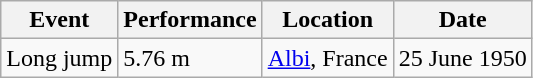<table class=wikitable>
<tr>
<th scope="col">Event</th>
<th scope="col">Performance</th>
<th scope="col">Location</th>
<th scope="col">Date</th>
</tr>
<tr>
<td>Long jump</td>
<td>5.76 m</td>
<td><a href='#'>Albi</a>, France</td>
<td>25 June 1950</td>
</tr>
</table>
